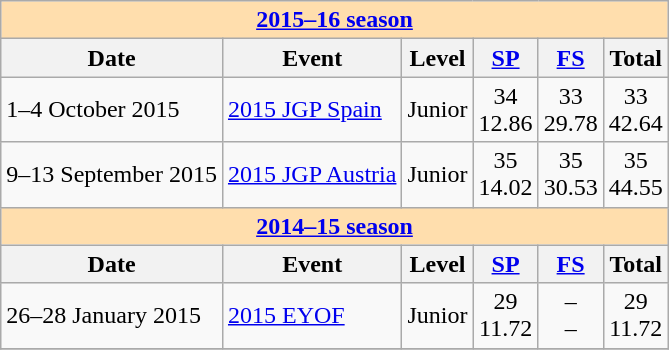<table class="wikitable">
<tr>
<th style="background-color: #ffdead; " colspan=6 align=center><a href='#'>2015–16 season</a></th>
</tr>
<tr>
<th>Date</th>
<th>Event</th>
<th>Level</th>
<th><a href='#'>SP</a></th>
<th><a href='#'>FS</a></th>
<th>Total</th>
</tr>
<tr>
<td>1–4 October 2015</td>
<td><a href='#'>2015 JGP Spain</a></td>
<td>Junior</td>
<td align="center">34 <br> 12.86</td>
<td align="center">33 <br> 29.78</td>
<td align="center">33 <br> 42.64</td>
</tr>
<tr>
<td>9–13 September 2015</td>
<td><a href='#'>2015 JGP Austria</a></td>
<td>Junior</td>
<td align="center">35 <br> 14.02</td>
<td align="center">35 <br> 30.53</td>
<td align="center">35 <br> 44.55</td>
</tr>
<tr>
<th style="background-color: #ffdead; " colspan=6 align=center><a href='#'>2014–15 season</a></th>
</tr>
<tr>
<th>Date</th>
<th>Event</th>
<th>Level</th>
<th><a href='#'>SP</a></th>
<th><a href='#'>FS</a></th>
<th>Total</th>
</tr>
<tr>
<td>26–28 January 2015</td>
<td><a href='#'>2015 EYOF</a></td>
<td>Junior</td>
<td align="center">29 <br> 11.72</td>
<td align="center">– <br> –</td>
<td align="center">29 <br> 11.72</td>
</tr>
<tr>
</tr>
</table>
